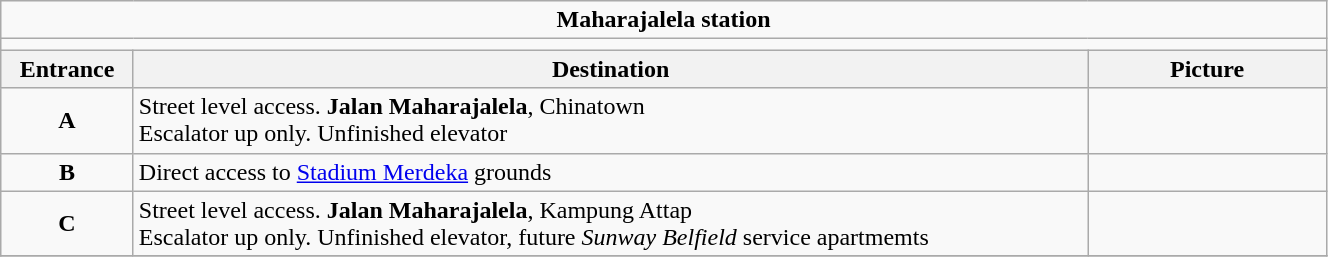<table class="wikitable" style="width:70%">
<tr>
<td colspan=3 align="center"><strong>Maharajalela  station</strong></td>
</tr>
<tr>
<td colspan=3 align="center" bgcolor=></td>
</tr>
<tr>
<th style="width:10%">Entrance</th>
<th style="width:72%">Destination</th>
<th style="width:18%">Picture</th>
</tr>
<tr>
<td align="center"><strong><span>A</span></strong></td>
<td>Street level access. <strong>Jalan Maharajalela</strong>, Chinatown<br>Escalator up only. Unfinished elevator</td>
<td></td>
</tr>
<tr>
<td align="center"><strong><span>B</span></strong></td>
<td>Direct access to <a href='#'>Stadium Merdeka</a> grounds</td>
<td></td>
</tr>
<tr>
<td align="center"><strong><span>C</span></strong></td>
<td>Street level access. <strong>Jalan Maharajalela</strong>, Kampung Attap<br>Escalator up only. Unfinished elevator, future <em>Sunway Belfield</em> service apartmemts</td>
<td></td>
</tr>
<tr>
</tr>
</table>
